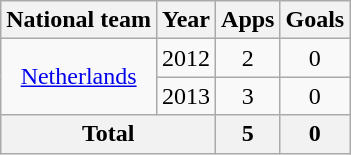<table class="wikitable" style="text-align:center">
<tr>
<th>National team</th>
<th>Year</th>
<th>Apps</th>
<th>Goals</th>
</tr>
<tr>
<td rowspan="2"><a href='#'>Netherlands</a></td>
<td>2012</td>
<td>2</td>
<td>0</td>
</tr>
<tr>
<td>2013</td>
<td>3</td>
<td>0</td>
</tr>
<tr>
<th colspan="2">Total</th>
<th>5</th>
<th>0</th>
</tr>
</table>
